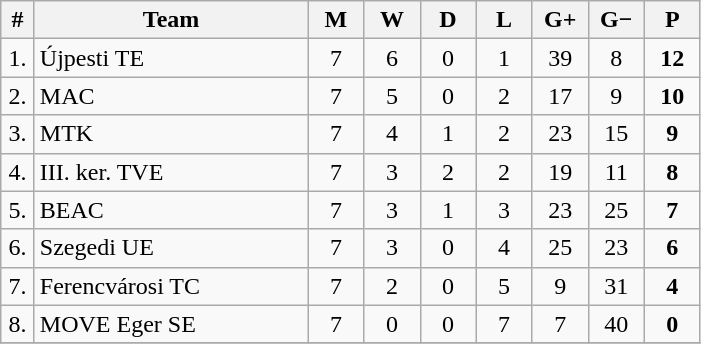<table class="wikitable" style="text-align: center;">
<tr>
<th width="15">#</th>
<th width="175">Team</th>
<th width="30">M</th>
<th width="30">W</th>
<th width="30">D</th>
<th width="30">L</th>
<th width="30">G+</th>
<th width="30">G−</th>
<th width="30">P</th>
</tr>
<tr>
<td>1.</td>
<td align="left">Újpesti TE</td>
<td>7</td>
<td>6</td>
<td>0</td>
<td>1</td>
<td>39</td>
<td>8</td>
<td><strong>12</strong></td>
</tr>
<tr>
<td>2.</td>
<td align="left">MAC</td>
<td>7</td>
<td>5</td>
<td>0</td>
<td>2</td>
<td>17</td>
<td>9</td>
<td><strong>10</strong></td>
</tr>
<tr>
<td>3.</td>
<td align="left">MTK</td>
<td>7</td>
<td>4</td>
<td>1</td>
<td>2</td>
<td>23</td>
<td>15</td>
<td><strong>9</strong></td>
</tr>
<tr>
<td>4.</td>
<td align="left">III. ker. TVE</td>
<td>7</td>
<td>3</td>
<td>2</td>
<td>2</td>
<td>19</td>
<td>11</td>
<td><strong>8</strong></td>
</tr>
<tr>
<td>5.</td>
<td align="left">BEAC</td>
<td>7</td>
<td>3</td>
<td>1</td>
<td>3</td>
<td>23</td>
<td>25</td>
<td><strong>7</strong></td>
</tr>
<tr>
<td>6.</td>
<td align="left">Szegedi UE</td>
<td>7</td>
<td>3</td>
<td>0</td>
<td>4</td>
<td>25</td>
<td>23</td>
<td><strong>6</strong></td>
</tr>
<tr>
<td>7.</td>
<td align="left">Ferencvárosi TC</td>
<td>7</td>
<td>2</td>
<td>0</td>
<td>5</td>
<td>9</td>
<td>31</td>
<td><strong>4</strong></td>
</tr>
<tr>
<td>8.</td>
<td align="left">MOVE Eger SE</td>
<td>7</td>
<td>0</td>
<td>0</td>
<td>7</td>
<td>7</td>
<td>40</td>
<td><strong>0</strong></td>
</tr>
<tr>
</tr>
</table>
